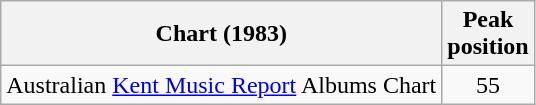<table class="wikitable">
<tr>
<th>Chart (1983)</th>
<th>Peak<br>position</th>
</tr>
<tr>
<td>Australian <a href='#'>Kent Music Report</a> Albums Chart</td>
<td align="center">55</td>
</tr>
</table>
